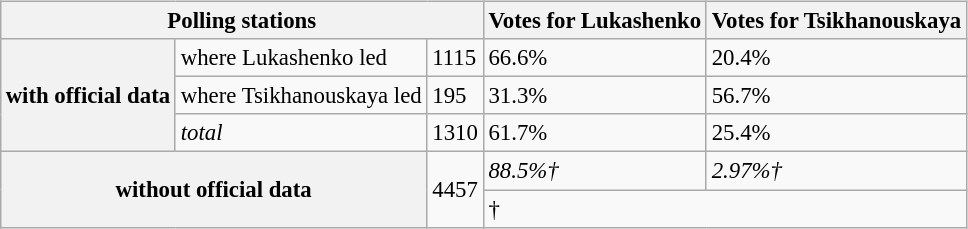<table class="wikitable" align="right" style="font-size:95%;">
<tr>
<th colspan=3>Polling stations</th>
<th>Votes for Lukashenko</th>
<th>Votes for Tsikhanouskaya</th>
</tr>
<tr>
<th rowspan=3>with official data</th>
<td>where Lukashenko led</td>
<td>1115</td>
<td>66.6%</td>
<td>20.4%</td>
</tr>
<tr>
<td>where Tsikhanouskaya led</td>
<td>195</td>
<td>31.3%</td>
<td>56.7%</td>
</tr>
<tr>
<td><em>total</em></td>
<td>1310</td>
<td>61.7%</td>
<td>25.4%</td>
</tr>
<tr>
<th rowspan=2 colspan=2>without official data</th>
<td rowspan=2>4457</td>
<td><em>88.5%†</em></td>
<td><em>2.97%†</em></td>
</tr>
<tr>
<td colspan=2>† </td>
</tr>
</table>
